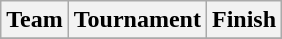<table class="wikitable">
<tr>
<th>Team</th>
<th>Tournament</th>
<th>Finish</th>
</tr>
<tr>
</tr>
</table>
